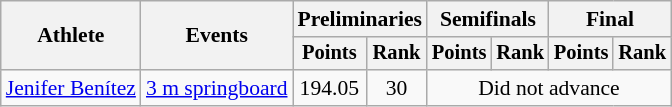<table class=wikitable style="font-size:90%">
<tr>
<th rowspan="2">Athlete</th>
<th rowspan="2">Events</th>
<th colspan="2">Preliminaries</th>
<th colspan="2">Semifinals</th>
<th colspan="2">Final</th>
</tr>
<tr style="font-size:95%">
<th>Points</th>
<th>Rank</th>
<th>Points</th>
<th>Rank</th>
<th>Points</th>
<th>Rank</th>
</tr>
<tr align=center>
<td align=left><a href='#'>Jenifer Benítez</a></td>
<td align=left><a href='#'>3 m springboard</a></td>
<td>194.05</td>
<td>30</td>
<td colspan=4>Did not advance</td>
</tr>
</table>
